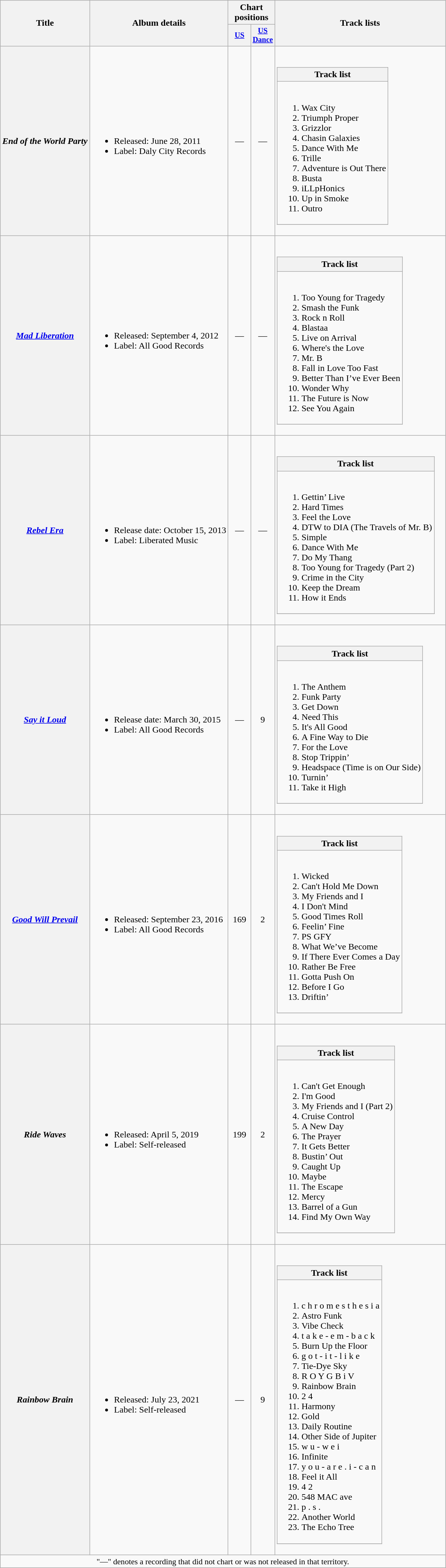<table class="wikitable plainrowheaders">
<tr>
<th rowspan="2" width:10em;>Title</th>
<th rowspan="2" width:30em;">Album details</th>
<th colspan="2">Chart positions</th>
<th rowspan="2" width:10em;>Track lists</th>
</tr>
<tr>
<th style="width:2.5em;font-size:85%"><a href='#'>US</a><br></th>
<th style="width:2.5em;font-size:85%"><a href='#'>US<br>Dance</a><br></th>
</tr>
<tr>
<th scope="row"><em>End of the World Party</em></th>
<td><br><ul><li>Released: June 28, 2011</li><li>Label: Daly City Records</li></ul></td>
<td align="center">—</td>
<td align="center">—</td>
<td><br><table class="wikitable collapsible collapsed">
<tr>
<th>Track list</th>
</tr>
<tr>
<td><br><ol><li>Wax City</li><li>Triumph Proper</li><li>Grizzlor</li><li>Chasin Galaxies</li><li>Dance With Me</li><li>Trille</li><li>Adventure is Out There</li><li>Busta</li><li>iLLpHonics</li><li>Up in Smoke</li><li>Outro</li></ol></td>
</tr>
<tr>
</tr>
</table>
</td>
</tr>
<tr>
<th scope="row"><em><a href='#'>Mad Liberation</a></em></th>
<td><br><ul><li>Released: September 4, 2012</li><li>Label: All Good Records</li></ul></td>
<td align="center">—</td>
<td align="center">—</td>
<td><br><table class="wikitable collapsible collapsed">
<tr>
<th>Track list</th>
</tr>
<tr>
<td><br><ol><li>Too Young for Tragedy</li><li>Smash the Funk</li><li>Rock n Roll</li><li>Blastaa</li><li>Live on Arrival</li><li>Where's the Love</li><li>Mr. B</li><li>Fall in Love Too Fast</li><li>Better Than I’ve Ever Been</li><li>Wonder Why</li><li>The Future is Now</li><li>See You Again</li></ol></td>
</tr>
<tr>
</tr>
</table>
</td>
</tr>
<tr>
<th scope="row"><em><a href='#'>Rebel Era</a></em></th>
<td><br><ul><li>Release date: October 15, 2013</li><li>Label: Liberated Music</li></ul></td>
<td align="center">—</td>
<td align="center">—</td>
<td><br><table class="wikitable collapsible collapsed">
<tr>
<th>Track list</th>
</tr>
<tr>
<td><br><ol><li>Gettin’ Live</li><li>Hard Times</li><li>Feel the Love</li><li>DTW to DIA (The Travels of Mr. B)</li><li>Simple</li><li>Dance With Me</li><li>Do My Thang</li><li>Too Young for Tragedy (Part 2)</li><li>Crime in the City</li><li>Keep the Dream</li><li>How it Ends</li></ol></td>
</tr>
<tr>
</tr>
</table>
</td>
</tr>
<tr>
<th scope="row"><em><a href='#'>Say it Loud</a></em></th>
<td><br><ul><li>Release date: March 30, 2015</li><li>Label: All Good Records</li></ul></td>
<td align="center">—</td>
<td align="center">9</td>
<td><br><table class="wikitable collapsible collapsed">
<tr>
<th>Track list</th>
</tr>
<tr>
<td><br><ol><li>The Anthem</li><li>Funk Party</li><li>Get Down</li><li>Need This</li><li>It's All Good</li><li>A Fine Way to Die</li><li>For the Love</li><li>Stop Trippin’</li><li>Headspace (Time is on Our Side)</li><li>Turnin’</li><li>Take it High</li></ol></td>
</tr>
<tr>
</tr>
</table>
</td>
</tr>
<tr>
<th scope="row"><em><a href='#'>Good Will Prevail</a></em></th>
<td><br><ul><li>Released: September 23, 2016</li><li>Label: All Good Records</li></ul></td>
<td align="center">169</td>
<td align="center">2</td>
<td><br><table class="wikitable collapsible collapsed">
<tr>
<th>Track list</th>
</tr>
<tr>
<td><br><ol><li>Wicked</li><li>Can't Hold Me Down</li><li>My Friends and I</li><li>I Don't Mind</li><li>Good Times Roll</li><li>Feelin’ Fine</li><li>PS GFY</li><li>What We’ve Become</li><li>If There Ever Comes a Day</li><li>Rather Be Free</li><li>Gotta Push On</li><li>Before I Go</li><li>Driftin’</li></ol></td>
</tr>
<tr>
</tr>
</table>
</td>
</tr>
<tr>
<th scope="row"><em>Ride Waves</em></th>
<td><br><ul><li>Released: April 5, 2019</li><li>Label: Self-released</li></ul></td>
<td align="center">199</td>
<td align="center">2</td>
<td><br><table class="wikitable collapsible collapsed">
<tr>
<th>Track list</th>
</tr>
<tr>
<td><br><ol><li>Can't Get Enough</li><li>I'm Good</li><li>My Friends and I (Part 2)</li><li>Cruise Control</li><li>A New Day</li><li>The Prayer</li><li>It Gets Better</li><li>Bustin’ Out</li><li>Caught Up</li><li>Maybe</li><li>The Escape</li><li>Mercy</li><li>Barrel of a Gun</li><li>Find My Own Way</li></ol></td>
</tr>
<tr>
</tr>
</table>
</td>
</tr>
<tr>
<th scope="row"><em>Rainbow Brain</em></th>
<td><br><ul><li>Released: July 23, 2021</li><li>Label: Self-released</li></ul></td>
<td align="center">—</td>
<td align="center">9</td>
<td><br><table class="wikitable collapsible collapsed">
<tr>
<th>Track list</th>
</tr>
<tr>
<td><br><ol><li>c h r o m e s t h e s i a</li><li>Astro Funk</li><li>Vibe Check</li><li>t a k e - e m - b a c k</li><li>Burn Up the Floor</li><li>g o t - i t - l i k e</li><li>Tie-Dye Sky</li><li>R O Y G B i V</li><li>Rainbow Brain</li><li>2 4</li><li>Harmony</li><li>Gold</li><li>Daily Routine</li><li>Other Side of Jupiter</li><li>w u - w e i</li><li>Infinite</li><li>y o u - a r e . i - c a n</li><li>Feel it All</li><li>4 2</li><li>548 MAC ave</li><li>p . s .</li><li>Another World</li><li>The Echo Tree</li></ol></td>
</tr>
<tr>
</tr>
</table>
</td>
</tr>
<tr>
<td align="center" colspan="12" style="font-size:90%">"—" denotes a recording that did not chart or was not released in that territory.</td>
</tr>
</table>
